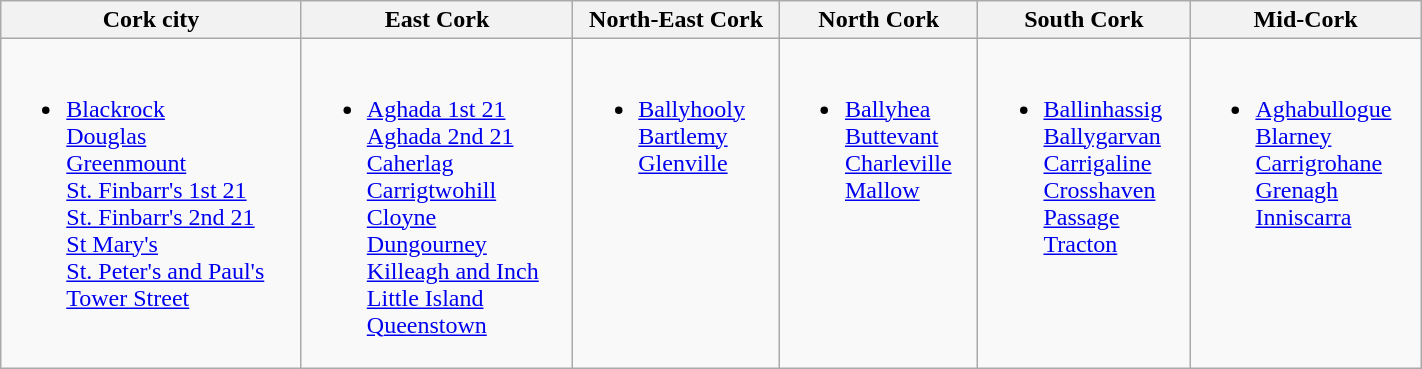<table class="wikitable" width=75%>
<tr>
<th>Cork city</th>
<th>East Cork</th>
<th>North-East Cork</th>
<th>North Cork</th>
<th>South Cork</th>
<th>Mid-Cork</th>
</tr>
<tr valign=top>
<td><br><ul><li><a href='#'>Blackrock</a><br><a href='#'>Douglas</a><br><a href='#'>Greenmount</a><br><a href='#'>St. Finbarr's 1st 21</a><br><a href='#'>St. Finbarr's 2nd 21</a><br><a href='#'>St Mary's</a><br><a href='#'>St. Peter's and Paul's</a><br><a href='#'>Tower Street</a></li></ul></td>
<td><br><ul><li><a href='#'>Aghada 1st 21</a><br><a href='#'>Aghada 2nd 21</a><br><a href='#'>Caherlag</a><br><a href='#'>Carrigtwohill</a><br><a href='#'>Cloyne</a><br><a href='#'>Dungourney</a><br><a href='#'>Killeagh and Inch</a><br><a href='#'>Little Island</a><br><a href='#'>Queenstown</a></li></ul></td>
<td><br><ul><li><a href='#'>Ballyhooly</a><br><a href='#'>Bartlemy</a><br><a href='#'>Glenville</a></li></ul></td>
<td><br><ul><li><a href='#'>Ballyhea</a><br><a href='#'>Buttevant</a><br><a href='#'>Charleville</a><br><a href='#'>Mallow</a></li></ul></td>
<td><br><ul><li><a href='#'>Ballinhassig</a><br><a href='#'>Ballygarvan</a><br><a href='#'>Carrigaline</a><br><a href='#'>Crosshaven</a><br><a href='#'>Passage</a><br><a href='#'>Tracton</a></li></ul></td>
<td><br><ul><li><a href='#'>Aghabullogue</a><br><a href='#'>Blarney</a><br><a href='#'>Carrigrohane</a><br><a href='#'>Grenagh</a><br><a href='#'>Inniscarra</a></li></ul></td>
</tr>
</table>
